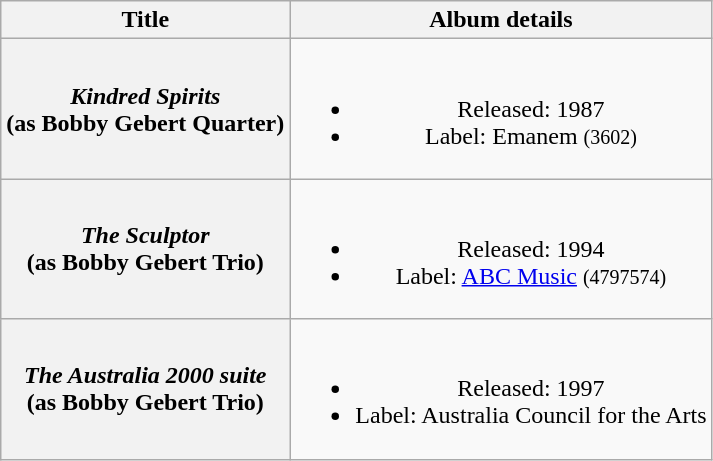<table class="wikitable plainrowheaders" style="text-align:center;">
<tr>
<th>Title</th>
<th>Album details</th>
</tr>
<tr>
<th scope="row"><em>Kindred Spirits</em> <br> (as Bobby Gebert Quarter)</th>
<td><br><ul><li>Released: 1987</li><li>Label: Emanem <small>(3602)</small></li></ul></td>
</tr>
<tr>
<th scope="row"><em>The Sculptor</em> <br> (as Bobby Gebert Trio)</th>
<td><br><ul><li>Released: 1994</li><li>Label: <a href='#'>ABC Music</a> <small>(4797574)</small></li></ul></td>
</tr>
<tr>
<th scope="row"><em>The Australia 2000 suite</em> <br> (as Bobby Gebert Trio)</th>
<td><br><ul><li>Released: 1997</li><li>Label: Australia Council for the Arts</li></ul></td>
</tr>
</table>
